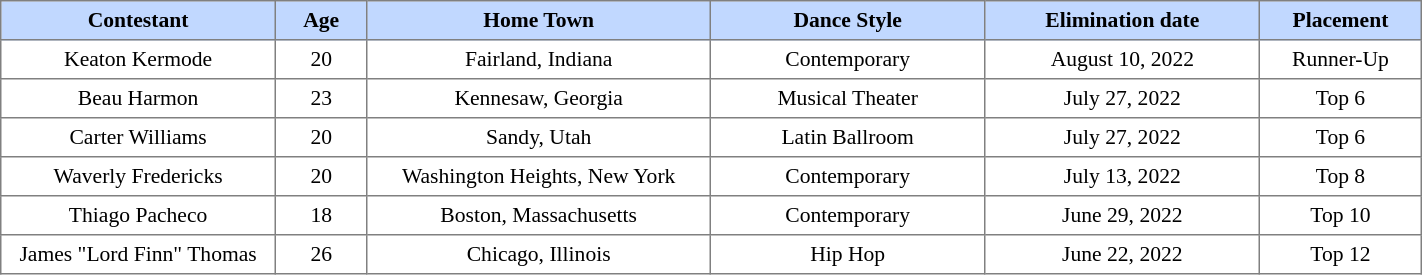<table border="1" cellpadding="4" cellspacing="0" style="text-align:center; font-size:90%; border-collapse:collapse; width:75%;">
<tr style="background:#C1D8FF;">
<th style="width:12%;">Contestant</th>
<th style="width:4%; text-align:center;">Age</th>
<th style="width:15%;">Home Town</th>
<th style="width:12%;">Dance Style</th>
<th style="width:12%;">Elimination date</th>
<th style="width:6%;">Placement</th>
</tr>
<tr>
<td>Keaton Kermode</td>
<td>20</td>
<td>Fairland, Indiana</td>
<td>Contemporary</td>
<td>August 10, 2022</td>
<td>Runner-Up</td>
</tr>
<tr>
<td>Beau Harmon</td>
<td>23</td>
<td>Kennesaw, Georgia</td>
<td>Musical Theater</td>
<td>July 27, 2022</td>
<td>Top 6</td>
</tr>
<tr>
<td>Carter Williams</td>
<td>20</td>
<td>Sandy, Utah</td>
<td>Latin Ballroom</td>
<td>July 27, 2022</td>
<td>Top 6</td>
</tr>
<tr>
<td>Waverly Fredericks</td>
<td>20</td>
<td>Washington Heights, New York</td>
<td>Contemporary</td>
<td>July 13, 2022</td>
<td>Top 8</td>
</tr>
<tr>
<td>Thiago Pacheco</td>
<td>18</td>
<td>Boston, Massachusetts</td>
<td>Contemporary</td>
<td>June 29, 2022</td>
<td>Top 10</td>
</tr>
<tr>
<td>James "Lord Finn" Thomas</td>
<td>26</td>
<td>Chicago, Illinois</td>
<td>Hip Hop</td>
<td>June 22, 2022</td>
<td>Top 12</td>
</tr>
</table>
